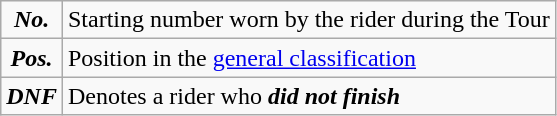<table class="wikitable">
<tr>
<td align=center><strong><em>No.</em></strong></td>
<td>Starting number worn by the rider during the Tour</td>
</tr>
<tr>
<td align=center><strong><em>Pos.</em></strong></td>
<td>Position in the <a href='#'>general classification</a></td>
</tr>
<tr>
<td align=center><strong><em>DNF</em></strong></td>
<td>Denotes a rider who <strong><em>did not finish</em></strong></td>
</tr>
</table>
